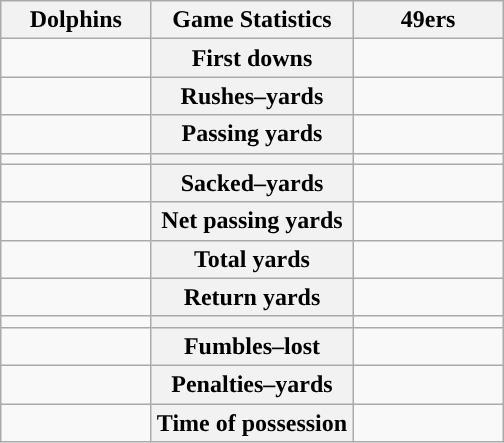<table class="wikitable" style="margin: 1em auto 1em auto">
<tr>
<th style="width:30%;">Dolphins</th>
<th style="width:40%;">Game Statistics</th>
<th style="width:30%;">49ers</th>
</tr>
<tr>
<td style="text-align:right;"></td>
<th>First downs</th>
<td></td>
</tr>
<tr>
<td style="text-align:right;"></td>
<th>Rushes–yards</th>
<td></td>
</tr>
<tr>
<td style="text-align:right;"></td>
<th>Passing yards</th>
<td></td>
</tr>
<tr>
<td style="text-align:right;"></td>
<th></th>
<td></td>
</tr>
<tr>
<td style="text-align:right;"></td>
<th>Sacked–yards</th>
<td></td>
</tr>
<tr>
<td style="text-align:right;"></td>
<th>Net passing yards</th>
<td></td>
</tr>
<tr>
<td style="text-align:right;"></td>
<th>Total yards</th>
<td></td>
</tr>
<tr>
<td style="text-align:right;"></td>
<th>Return yards</th>
<td></td>
</tr>
<tr>
<td style="text-align:right;"></td>
<th></th>
<td></td>
</tr>
<tr>
<td style="text-align:right;"></td>
<th>Fumbles–lost</th>
<td></td>
</tr>
<tr>
<td style="text-align:right;"></td>
<th>Penalties–yards</th>
<td></td>
</tr>
<tr>
<td style="text-align:right;"></td>
<th>Time of possession</th>
<td></td>
</tr>
</table>
